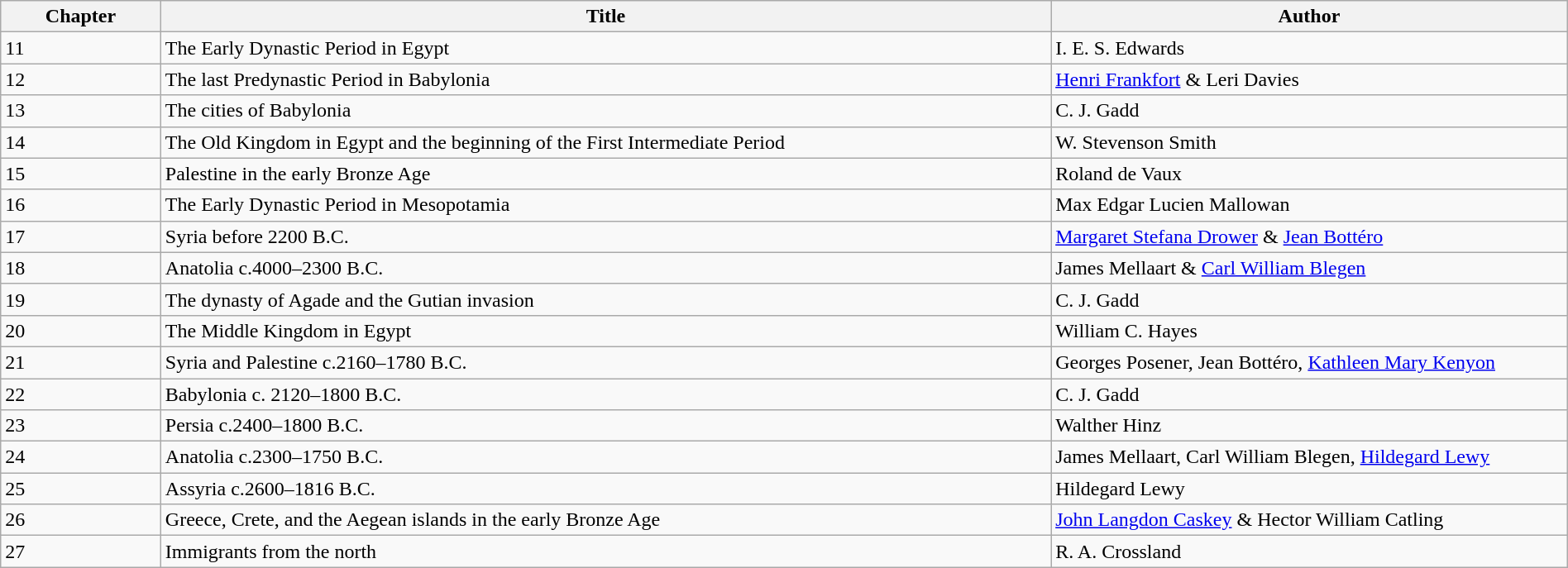<table class="wikitable sortable mw-collapsible mw-collapsed" width="100%">
<tr>
<th width="10">Chapter</th>
<th width="350">Title</th>
<th width="200">Author</th>
</tr>
<tr>
<td>11</td>
<td>The Early Dynastic Period in Egypt</td>
<td>I. E. S. Edwards</td>
</tr>
<tr>
<td>12</td>
<td>The last Predynastic Period in Babylonia</td>
<td><a href='#'>Henri Frankfort</a> & Leri Davies</td>
</tr>
<tr>
<td>13</td>
<td>The cities of Babylonia</td>
<td>C. J. Gadd</td>
</tr>
<tr>
<td>14</td>
<td>The Old Kingdom in Egypt and the beginning of the First Intermediate Period</td>
<td>W. Stevenson Smith</td>
</tr>
<tr>
<td>15</td>
<td>Palestine in the early Bronze Age</td>
<td>Roland de Vaux</td>
</tr>
<tr>
<td>16</td>
<td>The Early Dynastic Period in Mesopotamia</td>
<td>Max Edgar Lucien Mallowan</td>
</tr>
<tr>
<td>17</td>
<td>Syria before 2200 B.C.</td>
<td><a href='#'>Margaret Stefana Drower</a> & <a href='#'>Jean Bottéro</a></td>
</tr>
<tr>
<td>18</td>
<td>Anatolia c.4000–2300 B.C.</td>
<td>James Mellaart & <a href='#'>Carl William Blegen</a></td>
</tr>
<tr>
<td>19</td>
<td>The dynasty of Agade and the Gutian invasion</td>
<td>C. J. Gadd</td>
</tr>
<tr>
<td>20</td>
<td>The Middle Kingdom in Egypt</td>
<td>William C. Hayes</td>
</tr>
<tr>
<td>21</td>
<td>Syria and Palestine c.2160–1780 B.C.</td>
<td>Georges Posener, Jean Bottéro, <a href='#'>Kathleen Mary Kenyon</a></td>
</tr>
<tr>
<td>22</td>
<td>Babylonia c. 2120–1800 B.C.</td>
<td>C. J. Gadd</td>
</tr>
<tr>
<td>23</td>
<td>Persia c.2400–1800 B.C.</td>
<td>Walther Hinz</td>
</tr>
<tr>
<td>24</td>
<td>Anatolia c.2300–1750 B.C.</td>
<td>James Mellaart, Carl William Blegen, <a href='#'>Hildegard Lewy</a></td>
</tr>
<tr>
<td>25</td>
<td>Assyria c.2600–1816 B.C.</td>
<td>Hildegard Lewy</td>
</tr>
<tr>
<td>26</td>
<td>Greece, Crete, and the Aegean islands in the early Bronze Age</td>
<td><a href='#'>John Langdon Caskey</a> & Hector William Catling</td>
</tr>
<tr>
<td>27</td>
<td>Immigrants from the north</td>
<td>R. A. Crossland</td>
</tr>
</table>
